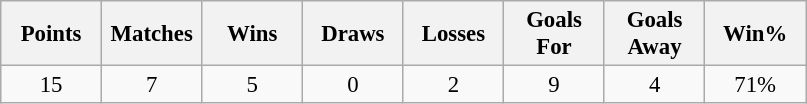<table class="wikitable" style="font-size: 95%; text-align: center;">
<tr>
<th width=60>Points</th>
<th width=60>Matches</th>
<th width=60>Wins</th>
<th width=60>Draws</th>
<th width=60>Losses</th>
<th width=60>Goals For</th>
<th width=60>Goals Away</th>
<th width=60>Win%</th>
</tr>
<tr>
<td>15</td>
<td>7</td>
<td>5</td>
<td>0</td>
<td>2</td>
<td>9</td>
<td>4</td>
<td>71%</td>
</tr>
</table>
